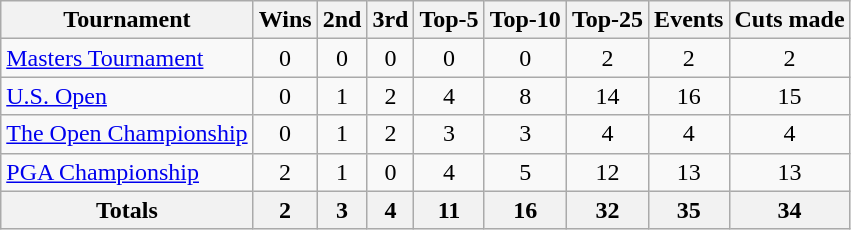<table class=wikitable style=text-align:center>
<tr>
<th>Tournament</th>
<th>Wins</th>
<th>2nd</th>
<th>3rd</th>
<th>Top-5</th>
<th>Top-10</th>
<th>Top-25</th>
<th>Events</th>
<th>Cuts made</th>
</tr>
<tr>
<td align=left><a href='#'>Masters Tournament</a></td>
<td>0</td>
<td>0</td>
<td>0</td>
<td>0</td>
<td>0</td>
<td>2</td>
<td>2</td>
<td>2</td>
</tr>
<tr>
<td align=left><a href='#'>U.S. Open</a></td>
<td>0</td>
<td>1</td>
<td>2</td>
<td>4</td>
<td>8</td>
<td>14</td>
<td>16</td>
<td>15</td>
</tr>
<tr>
<td align=left><a href='#'>The Open Championship</a></td>
<td>0</td>
<td>1</td>
<td>2</td>
<td>3</td>
<td>3</td>
<td>4</td>
<td>4</td>
<td>4</td>
</tr>
<tr>
<td align=left><a href='#'>PGA Championship</a></td>
<td>2</td>
<td>1</td>
<td>0</td>
<td>4</td>
<td>5</td>
<td>12</td>
<td>13</td>
<td>13</td>
</tr>
<tr>
<th>Totals</th>
<th>2</th>
<th>3</th>
<th>4</th>
<th>11</th>
<th>16</th>
<th>32</th>
<th>35</th>
<th>34</th>
</tr>
</table>
